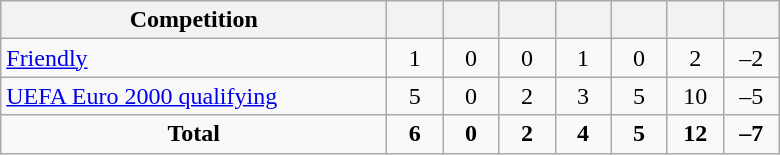<table class="wikitable" style="text-align: center;">
<tr>
<th width=250>Competition</th>
<th width=30></th>
<th width=30></th>
<th width=30></th>
<th width=30></th>
<th width=30></th>
<th width=30></th>
<th width=30></th>
</tr>
<tr>
<td align=left><a href='#'>Friendly</a></td>
<td>1</td>
<td>0</td>
<td>0</td>
<td>1</td>
<td>0</td>
<td>2</td>
<td>–2</td>
</tr>
<tr>
<td align=left><a href='#'>UEFA Euro 2000 qualifying</a></td>
<td>5</td>
<td>0</td>
<td>2</td>
<td>3</td>
<td>5</td>
<td>10</td>
<td>–5</td>
</tr>
<tr>
<td><strong>Total</strong></td>
<td><strong>6</strong></td>
<td><strong>0</strong></td>
<td><strong>2</strong></td>
<td><strong>4</strong></td>
<td><strong>5</strong></td>
<td><strong>12</strong></td>
<td><strong>–7</strong></td>
</tr>
</table>
